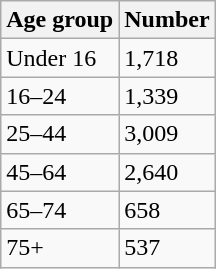<table class="wikitable">
<tr>
<th>Age group</th>
<th>Number</th>
</tr>
<tr>
<td>Under 16</td>
<td>1,718</td>
</tr>
<tr>
<td>16–24</td>
<td>1,339</td>
</tr>
<tr>
<td>25–44</td>
<td>3,009</td>
</tr>
<tr>
<td>45–64</td>
<td>2,640</td>
</tr>
<tr>
<td>65–74</td>
<td>658</td>
</tr>
<tr>
<td>75+</td>
<td>537</td>
</tr>
</table>
